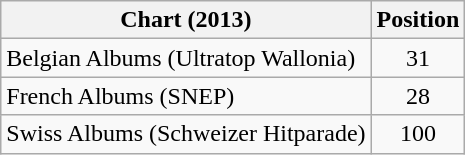<table class="wikitable sortable">
<tr>
<th>Chart (2013)</th>
<th>Position</th>
</tr>
<tr>
<td>Belgian Albums (Ultratop Wallonia)</td>
<td style="text-align:center">31</td>
</tr>
<tr>
<td>French Albums (SNEP)</td>
<td style="text-align:center">28</td>
</tr>
<tr>
<td>Swiss Albums (Schweizer Hitparade)</td>
<td style="text-align:center">100</td>
</tr>
</table>
